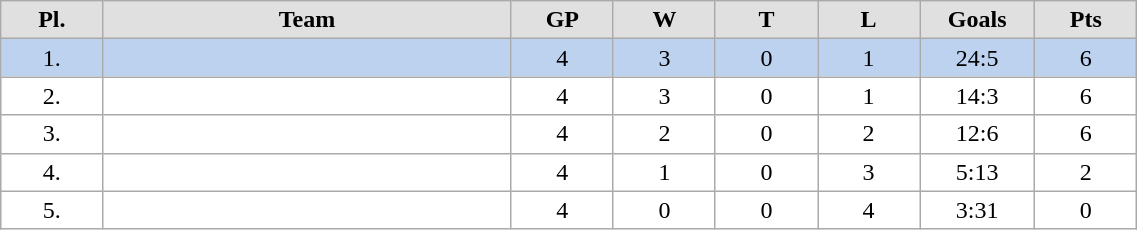<table class="wikitable" width="60%">
<tr style="font-weight:bold; background-color:#e0e0e0;" align="center" |>
<td width="5%">Pl.</td>
<td width="20%">Team</td>
<td width="5%">GP</td>
<td width="5%">W</td>
<td width="5%">T</td>
<td width="5%">L</td>
<td width="5%">Goals</td>
<td width="5%">Pts</td>
</tr>
<tr align="center" bgcolor="#BCD2EE">
<td>1.</td>
<td align="left"></td>
<td>4</td>
<td>3</td>
<td>0</td>
<td>1</td>
<td>24:5</td>
<td>6</td>
</tr>
<tr align="center" bgcolor="#FFFFFF">
<td>2.</td>
<td align="left"></td>
<td>4</td>
<td>3</td>
<td>0</td>
<td>1</td>
<td>14:3</td>
<td>6</td>
</tr>
<tr align="center" bgcolor="#FFFFFF">
<td>3.</td>
<td align="left"></td>
<td>4</td>
<td>2</td>
<td>0</td>
<td>2</td>
<td>12:6</td>
<td>6</td>
</tr>
<tr align="center" bgcolor="#FFFFFF">
<td>4.</td>
<td align="left"></td>
<td>4</td>
<td>1</td>
<td>0</td>
<td>3</td>
<td>5:13</td>
<td>2</td>
</tr>
<tr align="center" bgcolor="#FFFFFF">
<td>5.</td>
<td align="left"></td>
<td>4</td>
<td>0</td>
<td>0</td>
<td>4</td>
<td>3:31</td>
<td>0</td>
</tr>
</table>
